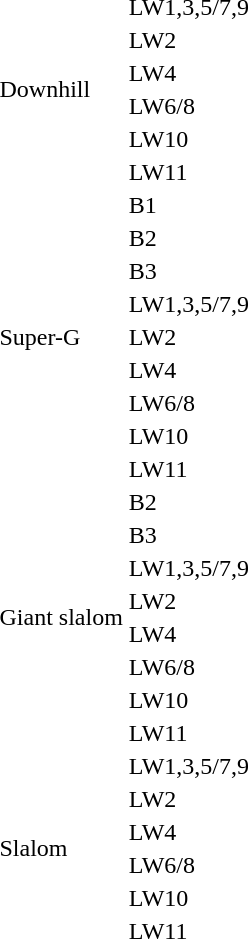<table>
<tr>
<td rowspan="6">Downhill</td>
<td>LW1,3,5/7,9<br></td>
<td></td>
<td></td>
<td></td>
</tr>
<tr>
<td>LW2<br></td>
<td></td>
<td></td>
<td></td>
</tr>
<tr>
<td>LW4<br></td>
<td></td>
<td></td>
<td></td>
</tr>
<tr>
<td>LW6/8<br></td>
<td></td>
<td></td>
<td></td>
</tr>
<tr>
<td>LW10<br></td>
<td></td>
<td></td>
<td></td>
</tr>
<tr>
<td>LW11<br></td>
<td></td>
<td></td>
<td></td>
</tr>
<tr>
<td rowspan="9">Super-G</td>
<td>B1<br></td>
<td></td>
<td></td>
<td></td>
</tr>
<tr>
<td>B2<br></td>
<td></td>
<td></td>
<td></td>
</tr>
<tr>
<td>B3<br></td>
<td></td>
<td></td>
<td></td>
</tr>
<tr>
<td>LW1,3,5/7,9<br></td>
<td></td>
<td></td>
<td></td>
</tr>
<tr>
<td>LW2<br></td>
<td></td>
<td></td>
<td></td>
</tr>
<tr>
<td>LW4<br></td>
<td></td>
<td></td>
<td></td>
</tr>
<tr>
<td>LW6/8<br></td>
<td></td>
<td></td>
<td></td>
</tr>
<tr>
<td>LW10<br></td>
<td></td>
<td></td>
<td></td>
</tr>
<tr>
<td>LW11<br></td>
<td></td>
<td></td>
<td></td>
</tr>
<tr>
<td rowspan="8">Giant slalom</td>
<td>B2<br></td>
<td></td>
<td></td>
<td></td>
</tr>
<tr>
<td>B3<br></td>
<td></td>
<td></td>
<td></td>
</tr>
<tr>
<td>LW1,3,5/7,9<br></td>
<td></td>
<td></td>
<td></td>
</tr>
<tr>
<td>LW2<br></td>
<td></td>
<td></td>
<td></td>
</tr>
<tr>
<td>LW4<br></td>
<td></td>
<td></td>
<td></td>
</tr>
<tr>
<td>LW6/8<br></td>
<td></td>
<td></td>
<td></td>
</tr>
<tr>
<td>LW10<br></td>
<td></td>
<td></td>
<td></td>
</tr>
<tr>
<td>LW11<br></td>
<td></td>
<td></td>
<td></td>
</tr>
<tr>
<td rowspan="6">Slalom</td>
<td>LW1,3,5/7,9<br></td>
<td></td>
<td></td>
<td></td>
</tr>
<tr>
<td>LW2<br></td>
<td></td>
<td></td>
<td></td>
</tr>
<tr>
<td>LW4<br></td>
<td></td>
<td></td>
<td></td>
</tr>
<tr>
<td>LW6/8<br></td>
<td></td>
<td></td>
<td></td>
</tr>
<tr>
<td>LW10<br></td>
<td></td>
<td></td>
<td></td>
</tr>
<tr>
<td>LW11<br></td>
<td></td>
<td></td>
<td></td>
</tr>
</table>
